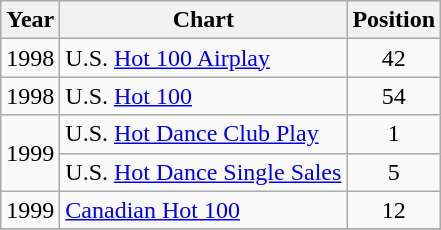<table class="wikitable">
<tr>
<th>Year</th>
<th>Chart</th>
<th>Position</th>
</tr>
<tr>
<td>1998</td>
<td>U.S. <a href='#'>Hot 100 Airplay</a></td>
<td align="center">42</td>
</tr>
<tr>
<td>1998</td>
<td>U.S. <a href='#'>Hot 100</a></td>
<td align="center">54</td>
</tr>
<tr>
<td rowspan="2">1999</td>
<td>U.S. <a href='#'>Hot Dance Club Play</a></td>
<td align="center">1</td>
</tr>
<tr>
<td>U.S. <a href='#'>Hot Dance Single Sales</a></td>
<td align="center">5</td>
</tr>
<tr>
<td rowspan="1">1999</td>
<td><a href='#'>Canadian Hot 100</a></td>
<td align="center">12</td>
</tr>
<tr>
</tr>
</table>
